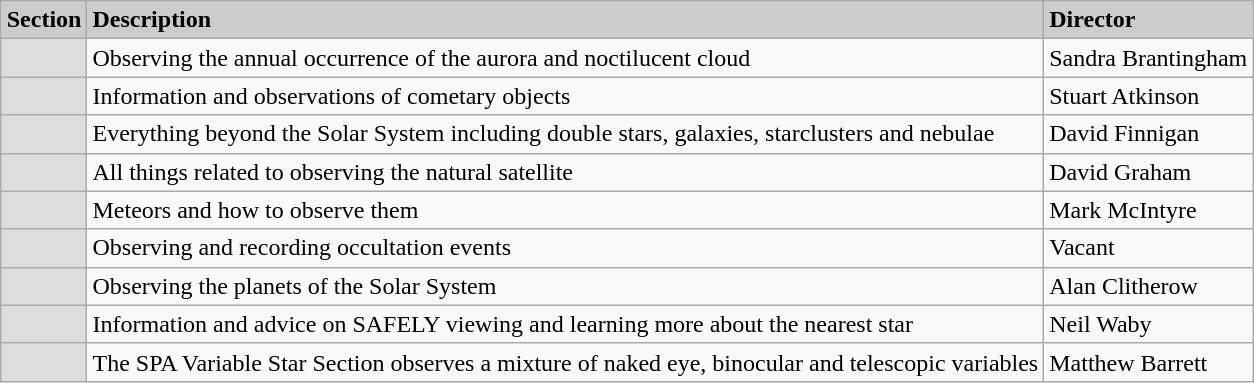<table class="wikitable" style="margin: 1em auto 1em auto;">
<tr style="background:#CCCCCC">
<td><strong>Section</strong></td>
<td><strong>Description</strong></td>
<td><strong>Director</strong></td>
</tr>
<tr>
<td style="background:#DDDDDD"></td>
<td>Observing the annual occurrence of the aurora and noctilucent cloud</td>
<td>Sandra Brantingham</td>
</tr>
<tr>
<td style="background:#DDDDDD"></td>
<td>Information and observations of cometary objects</td>
<td>Stuart Atkinson</td>
</tr>
<tr>
<td style="background:#DDDDDD"></td>
<td>Everything beyond the Solar System including double stars, galaxies, starclusters and nebulae</td>
<td>David Finnigan</td>
</tr>
<tr>
<td style="background:#DDDDDD"></td>
<td>All things related to observing the natural satellite</td>
<td>David Graham</td>
</tr>
<tr>
<td style="background:#DDDDDD"></td>
<td>Meteors and how to observe them</td>
<td>Mark McIntyre</td>
</tr>
<tr>
<td style="background:#DDDDDD"></td>
<td>Observing and recording occultation events</td>
<td>Vacant</td>
</tr>
<tr>
<td style="background:#DDDDDD"></td>
<td>Observing the planets of the Solar System</td>
<td>Alan Clitherow</td>
</tr>
<tr>
<td style="background:#DDDDDD"></td>
<td>Information and advice on SAFELY viewing and learning more about the nearest star</td>
<td>Neil Waby</td>
</tr>
<tr>
<td style="background:#DDDDDD"></td>
<td>The SPA Variable Star Section observes a mixture of naked eye, binocular and telescopic variables</td>
<td>Matthew Barrett</td>
</tr>
</table>
